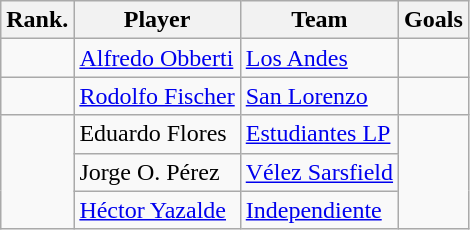<table class="wikitable" style="text-align:">
<tr>
<th>Rank.</th>
<th>Player</th>
<th>Team</th>
<th>Goals</th>
</tr>
<tr>
<td></td>
<td> <a href='#'>Alfredo Obberti</a></td>
<td><a href='#'>Los Andes</a></td>
<td></td>
</tr>
<tr>
<td></td>
<td> <a href='#'>Rodolfo Fischer</a></td>
<td><a href='#'>San Lorenzo</a></td>
<td></td>
</tr>
<tr>
<td rowspan=3></td>
<td> Eduardo Flores</td>
<td><a href='#'>Estudiantes LP</a></td>
<td rowspan=3></td>
</tr>
<tr>
<td> Jorge O. Pérez</td>
<td><a href='#'>Vélez Sarsfield</a></td>
</tr>
<tr>
<td> <a href='#'>Héctor Yazalde</a></td>
<td><a href='#'>Independiente</a></td>
</tr>
</table>
